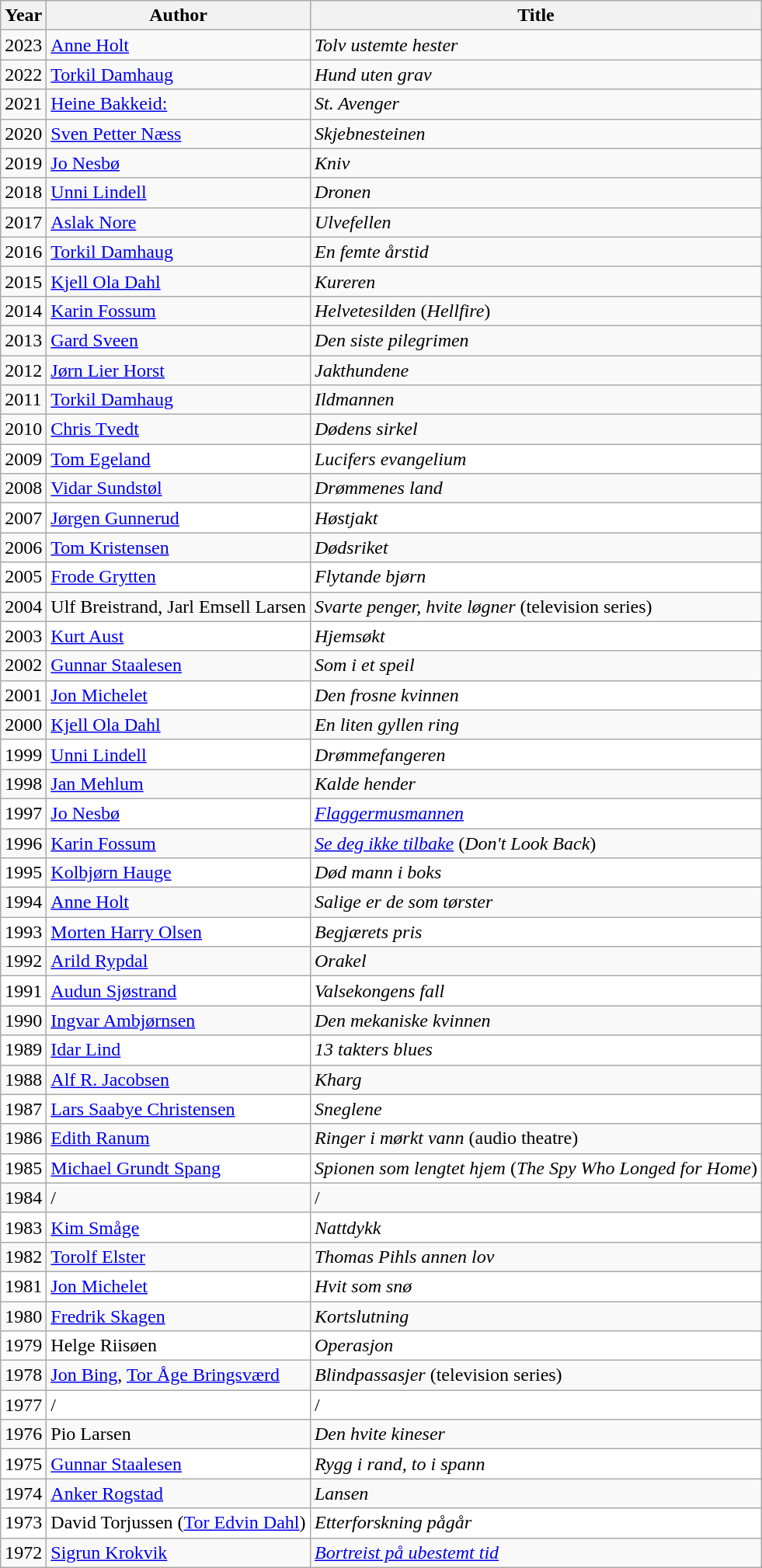<table class="wikitable">
<tr>
<th>Year</th>
<th>Author</th>
<th>Title</th>
</tr>
<tr>
<td>2023</td>
<td><a href='#'>Anne Holt</a></td>
<td><em>Tolv ustemte hester</em></td>
</tr>
<tr>
<td>2022</td>
<td><a href='#'>Torkil Damhaug</a></td>
<td><em>Hund uten grav</em></td>
</tr>
<tr>
<td>2021</td>
<td><a href='#'>Heine Bakkeid:</a></td>
<td><em>St. Avenger</em></td>
</tr>
<tr>
<td>2020</td>
<td><a href='#'>Sven Petter Næss</a></td>
<td><em>Skjebnesteinen</em></td>
</tr>
<tr>
<td>2019</td>
<td><a href='#'>Jo Nesbø</a></td>
<td><em>Kniv</em></td>
</tr>
<tr>
<td>2018</td>
<td><a href='#'>Unni Lindell</a></td>
<td><em>Dronen</em></td>
</tr>
<tr>
<td>2017</td>
<td><a href='#'>Aslak Nore</a></td>
<td><em>Ulvefellen</em></td>
</tr>
<tr>
<td>2016</td>
<td><a href='#'>Torkil Damhaug</a></td>
<td><em>En femte årstid</em></td>
</tr>
<tr>
<td>2015</td>
<td><a href='#'>Kjell Ola Dahl</a></td>
<td><em>Kureren</em></td>
</tr>
<tr>
<td>2014</td>
<td><a href='#'>Karin Fossum</a></td>
<td><em>Helvetesilden</em> (<em>Hellfire</em>)</td>
</tr>
<tr>
<td>2013</td>
<td><a href='#'>Gard Sveen</a></td>
<td><em>Den siste pilegrimen</em></td>
</tr>
<tr>
<td>2012</td>
<td><a href='#'>Jørn Lier Horst</a></td>
<td><em>Jakthundene</em></td>
</tr>
<tr>
<td>2011</td>
<td><a href='#'>Torkil Damhaug</a></td>
<td><em>Ildmannen</em></td>
</tr>
<tr>
<td>2010</td>
<td><a href='#'>Chris Tvedt</a></td>
<td><em>Dødens sirkel</em></td>
</tr>
<tr bgcolor=#ffffff>
<td>2009</td>
<td><a href='#'>Tom Egeland</a></td>
<td><em>Lucifers evangelium</em></td>
</tr>
<tr>
<td>2008</td>
<td><a href='#'>Vidar Sundstøl</a></td>
<td><em>Drømmenes land</em></td>
</tr>
<tr bgcolor=#ffffff>
<td>2007</td>
<td><a href='#'>Jørgen Gunnerud</a></td>
<td><em>Høstjakt</em></td>
</tr>
<tr>
<td>2006</td>
<td><a href='#'>Tom Kristensen</a></td>
<td><em>Dødsriket</em></td>
</tr>
<tr bgcolor=#ffffff>
<td>2005</td>
<td><a href='#'>Frode Grytten</a></td>
<td><em>Flytande bjørn</em></td>
</tr>
<tr>
<td>2004</td>
<td>Ulf Breistrand, Jarl Emsell Larsen</td>
<td><em>Svarte penger, hvite løgner</em> (television series)</td>
</tr>
<tr bgcolor=#ffffff>
<td>2003</td>
<td><a href='#'>Kurt Aust</a></td>
<td><em>Hjemsøkt</em></td>
</tr>
<tr>
<td>2002</td>
<td><a href='#'>Gunnar Staalesen</a></td>
<td><em>Som i et speil</em></td>
</tr>
<tr bgcolor=#ffffff>
<td>2001</td>
<td><a href='#'>Jon Michelet</a></td>
<td><em>Den frosne kvinnen</em></td>
</tr>
<tr>
<td>2000</td>
<td><a href='#'>Kjell Ola Dahl</a></td>
<td><em>En liten gyllen ring</em></td>
</tr>
<tr bgcolor=#ffffff>
<td>1999</td>
<td><a href='#'>Unni Lindell</a></td>
<td><em>Drømmefangeren</em></td>
</tr>
<tr>
<td>1998</td>
<td><a href='#'>Jan Mehlum</a></td>
<td><em>Kalde hender</em></td>
</tr>
<tr bgcolor=#ffffff>
<td>1997</td>
<td><a href='#'>Jo Nesbø</a></td>
<td><em><a href='#'>Flaggermusmannen</a></em></td>
</tr>
<tr>
<td>1996</td>
<td><a href='#'>Karin Fossum</a></td>
<td><em><a href='#'>Se deg ikke tilbake</a></em> (<em>Don't Look Back</em>)</td>
</tr>
<tr bgcolor=#ffffff>
<td>1995</td>
<td><a href='#'>Kolbjørn Hauge</a></td>
<td><em>Død mann i boks</em></td>
</tr>
<tr>
<td>1994</td>
<td><a href='#'>Anne Holt</a></td>
<td><em>Salige er de som tørster</em></td>
</tr>
<tr bgcolor=#ffffff>
<td>1993</td>
<td><a href='#'>Morten Harry Olsen</a></td>
<td><em>Begjærets pris</em></td>
</tr>
<tr>
<td>1992</td>
<td><a href='#'>Arild Rypdal</a></td>
<td><em>Orakel</em></td>
</tr>
<tr bgcolor=#ffffff>
<td>1991</td>
<td><a href='#'>Audun Sjøstrand</a></td>
<td><em>Valsekongens fall</em></td>
</tr>
<tr>
<td>1990</td>
<td><a href='#'>Ingvar Ambjørnsen</a></td>
<td><em>Den mekaniske kvinnen</em></td>
</tr>
<tr bgcolor=#ffffff>
<td>1989</td>
<td><a href='#'>Idar Lind</a></td>
<td><em>13 takters blues</em></td>
</tr>
<tr>
<td>1988</td>
<td><a href='#'>Alf R. Jacobsen</a></td>
<td><em>Kharg</em></td>
</tr>
<tr bgcolor=#ffffff>
<td>1987</td>
<td><a href='#'>Lars Saabye Christensen</a></td>
<td><em>Sneglene</em></td>
</tr>
<tr>
<td>1986</td>
<td><a href='#'>Edith Ranum</a></td>
<td><em>Ringer i mørkt vann</em> (audio theatre)</td>
</tr>
<tr bgcolor=#ffffff>
<td>1985</td>
<td><a href='#'>Michael Grundt Spang</a></td>
<td><em>Spionen som lengtet hjem</em> (<em>The Spy Who Longed for Home</em>)</td>
</tr>
<tr>
<td>1984</td>
<td>/</td>
<td>/</td>
</tr>
<tr bgcolor=#ffffff>
<td>1983</td>
<td><a href='#'>Kim Småge</a></td>
<td><em>Nattdykk</em></td>
</tr>
<tr>
<td>1982</td>
<td><a href='#'>Torolf Elster</a></td>
<td><em>Thomas Pihls annen lov</em></td>
</tr>
<tr bgcolor=#ffffff>
<td>1981</td>
<td><a href='#'>Jon Michelet</a></td>
<td><em>Hvit som snø</em></td>
</tr>
<tr>
<td>1980</td>
<td><a href='#'>Fredrik Skagen</a></td>
<td><em>Kortslutning</em></td>
</tr>
<tr bgcolor=#ffffff>
<td>1979</td>
<td>Helge Riisøen</td>
<td><em>Operasjon</em></td>
</tr>
<tr>
<td>1978</td>
<td><a href='#'>Jon Bing</a>, <a href='#'>Tor Åge Bringsværd</a></td>
<td><em>Blindpassasjer</em> (television series)</td>
</tr>
<tr bgcolor=#ffffff>
<td>1977</td>
<td>/</td>
<td>/</td>
</tr>
<tr>
<td>1976</td>
<td>Pio Larsen</td>
<td><em>Den hvite kineser</em></td>
</tr>
<tr bgcolor=#ffffff>
<td>1975</td>
<td><a href='#'>Gunnar Staalesen</a></td>
<td><em>Rygg i rand, to i spann</em></td>
</tr>
<tr>
<td>1974</td>
<td><a href='#'>Anker Rogstad</a></td>
<td><em>Lansen</em></td>
</tr>
<tr bgcolor=#ffffff>
<td>1973</td>
<td>David Torjussen (<a href='#'>Tor Edvin Dahl</a>)</td>
<td><em>Etterforskning pågår</em></td>
</tr>
<tr>
<td>1972</td>
<td><a href='#'>Sigrun Krokvik</a></td>
<td><em><a href='#'>Bortreist på ubestemt tid</a></em></td>
</tr>
</table>
